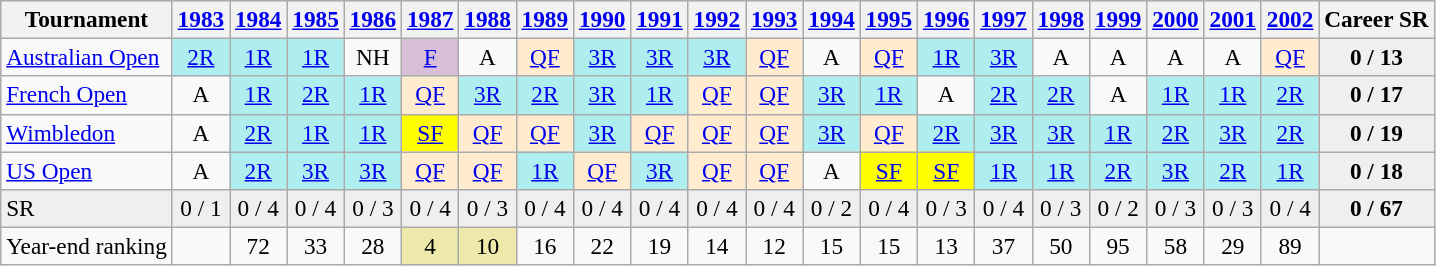<table class="wikitable" style=font-size:97%>
<tr bgcolor="#efefef">
<th>Tournament</th>
<th><a href='#'>1983</a></th>
<th><a href='#'>1984</a></th>
<th><a href='#'>1985</a></th>
<th><a href='#'>1986</a></th>
<th><a href='#'>1987</a></th>
<th><a href='#'>1988</a></th>
<th><a href='#'>1989</a></th>
<th><a href='#'>1990</a></th>
<th><a href='#'>1991</a></th>
<th><a href='#'>1992</a></th>
<th><a href='#'>1993</a></th>
<th><a href='#'>1994</a></th>
<th><a href='#'>1995</a></th>
<th><a href='#'>1996</a></th>
<th><a href='#'>1997</a></th>
<th><a href='#'>1998</a></th>
<th><a href='#'>1999</a></th>
<th><a href='#'>2000</a></th>
<th><a href='#'>2001</a></th>
<th><a href='#'>2002</a></th>
<th>Career SR</th>
</tr>
<tr>
<td align=left><a href='#'>Australian Open</a></td>
<td align="center" style="background:#afeeee;"><a href='#'>2R</a></td>
<td align="center" style="background:#afeeee;"><a href='#'>1R</a></td>
<td align="center" style="background:#afeeee;"><a href='#'>1R</a></td>
<td align="center">NH</td>
<td align="center" style="background:#D8BFD8;"><a href='#'>F</a></td>
<td align="center">A</td>
<td align="center" style="background:#ffebcd;"><a href='#'>QF</a></td>
<td align="center" style="background:#afeeee;"><a href='#'>3R</a></td>
<td align="center" style="background:#afeeee;"><a href='#'>3R</a></td>
<td align="center" style="background:#afeeee;"><a href='#'>3R</a></td>
<td align="center" style="background:#ffebcd;"><a href='#'>QF</a></td>
<td align="center">A</td>
<td align="center" style="background:#ffebcd;"><a href='#'>QF</a></td>
<td align="center" style="background:#afeeee;"><a href='#'>1R</a></td>
<td align="center" style="background:#afeeee;"><a href='#'>3R</a></td>
<td align="center">A</td>
<td align="center">A</td>
<td align="center">A</td>
<td align="center">A</td>
<td align="center" style="background:#ffebcd;"><a href='#'>QF</a></td>
<td align="center" style="background:#EFEFEF;"><strong>0 / 13</strong></td>
</tr>
<tr>
<td align=left><a href='#'>French Open</a></td>
<td align="center">A</td>
<td align="center" style="background:#afeeee;"><a href='#'>1R</a></td>
<td align="center" style="background:#afeeee;"><a href='#'>2R</a></td>
<td align="center" style="background:#afeeee;"><a href='#'>1R</a></td>
<td align="center" style="background:#ffebcd;"><a href='#'>QF</a></td>
<td align="center" style="background:#afeeee;"><a href='#'>3R</a></td>
<td align="center" style="background:#afeeee;"><a href='#'>2R</a></td>
<td align="center" style="background:#afeeee;"><a href='#'>3R</a></td>
<td align="center" style="background:#afeeee;"><a href='#'>1R</a></td>
<td align="center" style="background:#ffebcd;"><a href='#'>QF</a></td>
<td align="center" style="background:#ffebcd;"><a href='#'>QF</a></td>
<td align="center" style="background:#afeeee;"><a href='#'>3R</a></td>
<td align="center" style="background:#afeeee;"><a href='#'>1R</a></td>
<td align="center">A</td>
<td align="center" style="background:#afeeee;"><a href='#'>2R</a></td>
<td align="center" style="background:#afeeee;"><a href='#'>2R</a></td>
<td align="center">A</td>
<td align="center" style="background:#afeeee;"><a href='#'>1R</a></td>
<td align="center" style="background:#afeeee;"><a href='#'>1R</a></td>
<td align="center" style="background:#afeeee;"><a href='#'>2R</a></td>
<td align="center" style="background:#EFEFEF;"><strong>0 / 17</strong></td>
</tr>
<tr>
<td align=left><a href='#'>Wimbledon</a></td>
<td align="center">A</td>
<td align="center" style="background:#afeeee;"><a href='#'>2R</a></td>
<td align="center" style="background:#afeeee;"><a href='#'>1R</a></td>
<td align="center" style="background:#afeeee;"><a href='#'>1R</a></td>
<td align="center" style="background:yellow;"><a href='#'>SF</a></td>
<td align="center" style="background:#ffebcd;"><a href='#'>QF</a></td>
<td align="center" style="background:#ffebcd;"><a href='#'>QF</a></td>
<td align="center" style="background:#afeeee;"><a href='#'>3R</a></td>
<td align="center" style="background:#ffebcd;"><a href='#'>QF</a></td>
<td align="center" style="background:#ffebcd;"><a href='#'>QF</a></td>
<td align="center" style="background:#ffebcd;"><a href='#'>QF</a></td>
<td align="center" style="background:#afeeee;"><a href='#'>3R</a></td>
<td align="center" style="background:#ffebcd;"><a href='#'>QF</a></td>
<td align="center" style="background:#afeeee;"><a href='#'>2R</a></td>
<td align="center" style="background:#afeeee;"><a href='#'>3R</a></td>
<td align="center" style="background:#afeeee;"><a href='#'>3R</a></td>
<td align="center" style="background:#afeeee;"><a href='#'>1R</a></td>
<td align="center" style="background:#afeeee;"><a href='#'>2R</a></td>
<td align="center" style="background:#afeeee;"><a href='#'>3R</a></td>
<td align="center" style="background:#afeeee;"><a href='#'>2R</a></td>
<td align="center" style="background:#EFEFEF;"><strong>0 / 19</strong></td>
</tr>
<tr>
<td align=left><a href='#'>US Open</a></td>
<td align="center">A</td>
<td align="center" style="background:#afeeee;"><a href='#'>2R</a></td>
<td align="center" style="background:#afeeee;"><a href='#'>3R</a></td>
<td align="center" style="background:#afeeee;"><a href='#'>3R</a></td>
<td align="center" style="background:#ffebcd;"><a href='#'>QF</a></td>
<td align="center" style="background:#ffebcd;"><a href='#'>QF</a></td>
<td align="center" style="background:#afeeee;"><a href='#'>1R</a></td>
<td align="center" style="background:#ffebcd;"><a href='#'>QF</a></td>
<td align="center" style="background:#afeeee;"><a href='#'>3R</a></td>
<td align="center" style="background:#ffebcd;"><a href='#'>QF</a></td>
<td align="center" style="background:#ffebcd;"><a href='#'>QF</a></td>
<td align="center">A</td>
<td align="center" style="background:yellow;"><a href='#'>SF</a></td>
<td align="center" style="background:yellow;"><a href='#'>SF</a></td>
<td align="center" style="background:#afeeee;"><a href='#'>1R</a></td>
<td align="center" style="background:#afeeee;"><a href='#'>1R</a></td>
<td align="center" style="background:#afeeee;"><a href='#'>2R</a></td>
<td align="center" style="background:#afeeee;"><a href='#'>3R</a></td>
<td align="center" style="background:#afeeee;"><a href='#'>2R</a></td>
<td align="center" style="background:#afeeee;"><a href='#'>1R</a></td>
<td align="center" style="background:#EFEFEF;"><strong>0 / 18</strong></td>
</tr>
<tr>
<td style="background:#EFEFEF;">SR</td>
<td align="center" style="background:#EFEFEF;">0 / 1</td>
<td align="center" style="background:#EFEFEF;">0 / 4</td>
<td align="center" style="background:#EFEFEF;">0 / 4</td>
<td align="center" style="background:#EFEFEF;">0 / 3</td>
<td align="center" style="background:#EFEFEF;">0 / 4</td>
<td align="center" style="background:#EFEFEF;">0 / 3</td>
<td align="center" style="background:#EFEFEF;">0 / 4</td>
<td align="center" style="background:#EFEFEF;">0 / 4</td>
<td align="center" style="background:#EFEFEF;">0 / 4</td>
<td align="center" style="background:#EFEFEF;">0 / 4</td>
<td align="center" style="background:#EFEFEF;">0 / 4</td>
<td align="center" style="background:#EFEFEF;">0 / 2</td>
<td align="center" style="background:#EFEFEF;">0 / 4</td>
<td align="center" style="background:#EFEFEF;">0 / 3</td>
<td align="center" style="background:#EFEFEF;">0 / 4</td>
<td align="center" style="background:#EFEFEF;">0 / 3</td>
<td align="center" style="background:#EFEFEF;">0 / 2</td>
<td align="center" style="background:#EFEFEF;">0 / 3</td>
<td align="center" style="background:#EFEFEF;">0 / 3</td>
<td align="center" style="background:#EFEFEF;">0 / 4</td>
<td align="center" style="background:#EFEFEF;"><strong>0 / 67</strong></td>
</tr>
<tr>
<td align=left>Year-end ranking</td>
<td></td>
<td align="center">72</td>
<td align="center">33</td>
<td align="center">28</td>
<td align="center" bgcolor=EEE8AA>4</td>
<td align="center" bgcolor=EEE8AA>10</td>
<td align="center">16</td>
<td align="center">22</td>
<td align="center">19</td>
<td align="center">14</td>
<td align="center">12</td>
<td align="center">15</td>
<td align="center">15</td>
<td align="center">13</td>
<td align="center">37</td>
<td align="center">50</td>
<td align="center">95</td>
<td align="center">58</td>
<td align="center">29</td>
<td align="center">89</td>
</tr>
</table>
